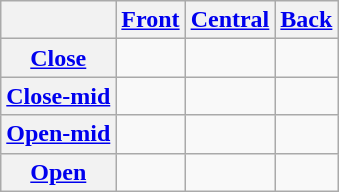<table class="wikitable" style="text-align: center;">
<tr>
<th></th>
<th><a href='#'>Front</a></th>
<th><a href='#'>Central</a></th>
<th><a href='#'>Back</a></th>
</tr>
<tr>
<th><a href='#'>Close</a></th>
<td></td>
<td></td>
<td></td>
</tr>
<tr>
<th><a href='#'>Close-mid</a></th>
<td></td>
<td></td>
<td></td>
</tr>
<tr>
<th><a href='#'>Open-mid</a></th>
<td></td>
<td></td>
<td></td>
</tr>
<tr>
<th><a href='#'>Open</a></th>
<td></td>
<td></td>
<td></td>
</tr>
</table>
